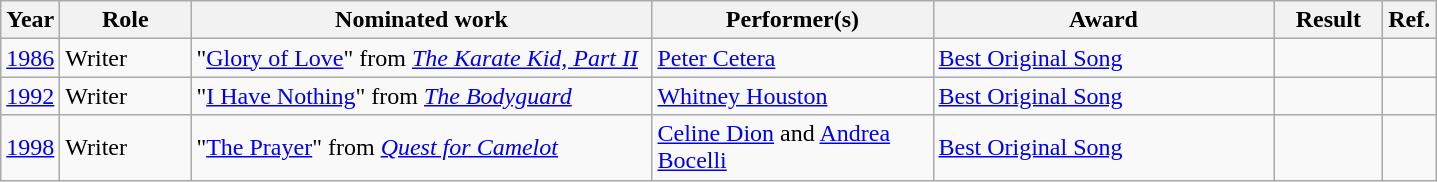<table class="wikitable sortable">
<tr>
<th scope="col">Year</th>
<th scope="col" style="width:80px">Role</th>
<th scope="col" style="width:300px">Nominated work</th>
<th scope="col" style="width:180px">Performer(s)</th>
<th scope="col" style="width:220px">Award</th>
<th scope="col" style="width:65px">Result</th>
<th scope="col" class="unsortable">Ref.</th>
</tr>
<tr>
<td><a href='#'>1986</a></td>
<td>Writer</td>
<td>"<a href='#'>Glory of Love</a>" from <em><a href='#'>The Karate Kid, Part II</a></em></td>
<td><a href='#'>Peter Cetera</a></td>
<td><a href='#'>Best Original Song</a></td>
<td></td>
<td style="text-align:center"></td>
</tr>
<tr>
<td><a href='#'>1992</a></td>
<td>Writer</td>
<td>"<a href='#'>I Have Nothing</a>" from <em><a href='#'>The Bodyguard</a></em></td>
<td><a href='#'>Whitney Houston</a></td>
<td><a href='#'>Best Original Song</a></td>
<td></td>
<td style="text-align:center"></td>
</tr>
<tr>
<td><a href='#'>1998</a></td>
<td>Writer</td>
<td>"<a href='#'>The Prayer</a>" from <em><a href='#'>Quest for Camelot</a></em></td>
<td><a href='#'>Celine Dion</a> and <a href='#'>Andrea Bocelli</a></td>
<td><a href='#'>Best Original Song</a></td>
<td></td>
<td style="text-align:center"></td>
</tr>
</table>
